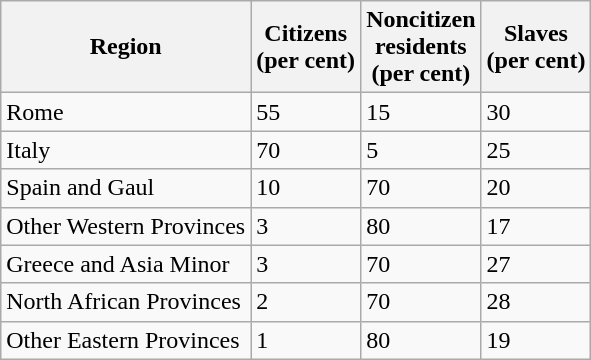<table class="wikitable">
<tr>
<th>Region</th>
<th>Citizens<br>(per cent)</th>
<th>Noncitizen<br>residents<br>(per cent)</th>
<th>Slaves<br>(per cent)</th>
</tr>
<tr>
<td>Rome</td>
<td>55</td>
<td>15</td>
<td>30</td>
</tr>
<tr>
<td>Italy</td>
<td>70</td>
<td>5</td>
<td>25</td>
</tr>
<tr>
<td>Spain and Gaul</td>
<td>10</td>
<td>70</td>
<td>20</td>
</tr>
<tr>
<td>Other Western Provinces</td>
<td>3</td>
<td>80</td>
<td>17</td>
</tr>
<tr>
<td>Greece and Asia Minor</td>
<td>3</td>
<td>70</td>
<td>27</td>
</tr>
<tr>
<td>North African Provinces</td>
<td>2</td>
<td>70</td>
<td>28</td>
</tr>
<tr>
<td>Other Eastern Provinces</td>
<td>1</td>
<td>80</td>
<td>19</td>
</tr>
</table>
